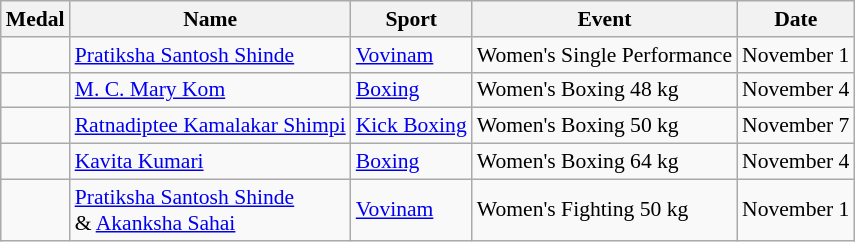<table class="wikitable sortable" style="font-size:90%">
<tr>
<th>Medal</th>
<th>Name</th>
<th>Sport</th>
<th>Event</th>
<th>Date</th>
</tr>
<tr>
<td></td>
<td><a href='#'>Pratiksha Santosh Shinde</a></td>
<td><a href='#'>Vovinam</a></td>
<td>Women's Single Performance</td>
<td>November 1</td>
</tr>
<tr>
<td></td>
<td><a href='#'>M. C. Mary Kom</a></td>
<td><a href='#'>Boxing</a></td>
<td>Women's Boxing 48 kg</td>
<td>November 4</td>
</tr>
<tr>
<td></td>
<td><a href='#'>Ratnadiptee Kamalakar Shimpi</a></td>
<td><a href='#'>Kick Boxing</a></td>
<td>Women's Boxing 50 kg</td>
<td>November 7</td>
</tr>
<tr>
<td></td>
<td><a href='#'>Kavita Kumari</a></td>
<td><a href='#'>Boxing</a></td>
<td>Women's Boxing 64 kg</td>
<td>November 4</td>
</tr>
<tr>
<td></td>
<td><a href='#'>Pratiksha Santosh Shinde</a><br> & <a href='#'>Akanksha Sahai</a></td>
<td><a href='#'>Vovinam</a></td>
<td>Women's Fighting 50 kg</td>
<td>November 1</td>
</tr>
</table>
